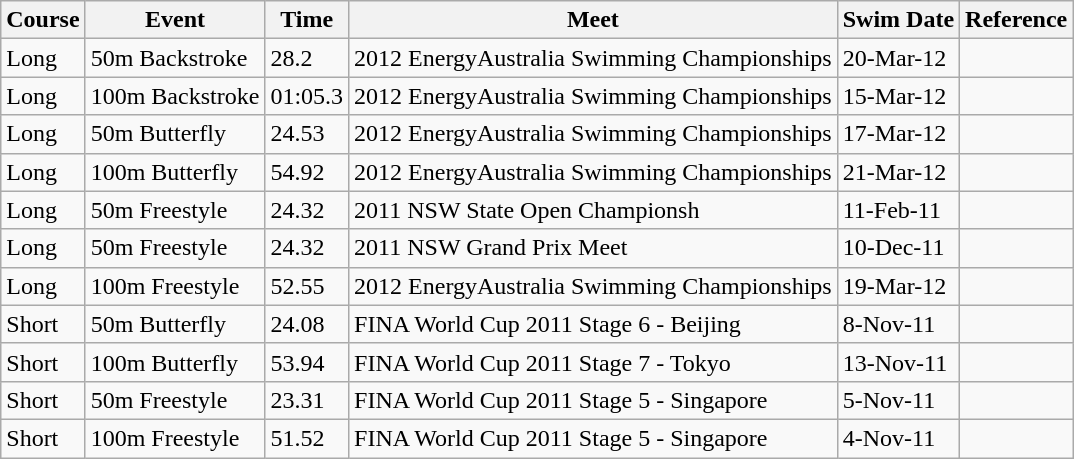<table class="wikitable sortable">
<tr>
<th>Course</th>
<th>Event</th>
<th>Time</th>
<th>Meet</th>
<th>Swim Date</th>
<th>Reference</th>
</tr>
<tr>
<td>Long</td>
<td>50m Backstroke</td>
<td>28.2</td>
<td>2012 EnergyAustralia Swimming Championships</td>
<td>20-Mar-12</td>
<td></td>
</tr>
<tr>
<td>Long</td>
<td>100m Backstroke</td>
<td>01:05.3</td>
<td>2012 EnergyAustralia Swimming Championships</td>
<td>15-Mar-12</td>
<td></td>
</tr>
<tr>
<td>Long</td>
<td>50m Butterfly</td>
<td>24.53</td>
<td>2012 EnergyAustralia Swimming Championships</td>
<td>17-Mar-12</td>
<td></td>
</tr>
<tr>
<td>Long</td>
<td>100m Butterfly</td>
<td>54.92</td>
<td>2012 EnergyAustralia Swimming Championships</td>
<td>21-Mar-12</td>
<td></td>
</tr>
<tr>
<td>Long</td>
<td>50m Freestyle</td>
<td>24.32</td>
<td>2011 NSW State Open Championsh</td>
<td>11-Feb-11</td>
<td></td>
</tr>
<tr>
<td>Long</td>
<td>50m Freestyle</td>
<td>24.32</td>
<td>2011 NSW Grand Prix Meet</td>
<td>10-Dec-11</td>
<td></td>
</tr>
<tr>
<td>Long</td>
<td>100m Freestyle</td>
<td>52.55</td>
<td>2012 EnergyAustralia Swimming Championships</td>
<td>19-Mar-12</td>
<td></td>
</tr>
<tr>
<td>Short</td>
<td>50m Butterfly</td>
<td>24.08</td>
<td>FINA World Cup 2011 Stage 6 - Beijing</td>
<td>8-Nov-11</td>
<td></td>
</tr>
<tr>
<td>Short</td>
<td>100m Butterfly</td>
<td>53.94</td>
<td>FINA World Cup 2011 Stage 7 - Tokyo</td>
<td>13-Nov-11</td>
<td></td>
</tr>
<tr>
<td>Short</td>
<td>50m Freestyle</td>
<td>23.31</td>
<td>FINA World Cup 2011 Stage 5 - Singapore</td>
<td>5-Nov-11</td>
<td></td>
</tr>
<tr>
<td>Short</td>
<td>100m Freestyle</td>
<td>51.52</td>
<td>FINA World Cup 2011 Stage 5 - Singapore</td>
<td>4-Nov-11</td>
<td></td>
</tr>
</table>
